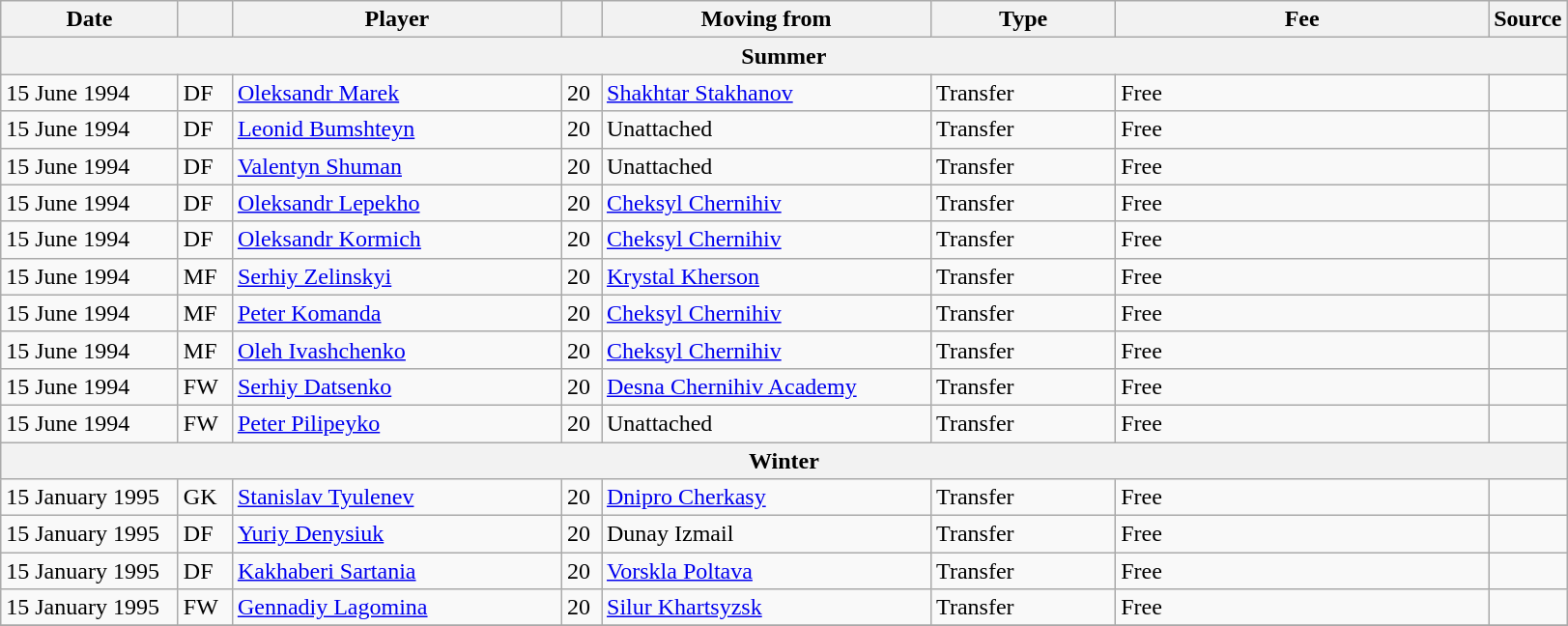<table class="wikitable sortable">
<tr>
<th style="width:115px;">Date</th>
<th style="width:30px;"></th>
<th style="width:220px;">Player</th>
<th style="width:20px;"></th>
<th style="width:220px;">Moving from</th>
<th style="width:120px;" class="unsortable">Type</th>
<th style="width:250px;" class="unsortable">Fee</th>
<th style="width:20px;">Source</th>
</tr>
<tr>
<th colspan=8>Summer</th>
</tr>
<tr>
<td>15 June 1994</td>
<td>DF</td>
<td> <a href='#'>Oleksandr Marek</a></td>
<td>20</td>
<td> <a href='#'>Shakhtar Stakhanov</a></td>
<td>Transfer</td>
<td>Free</td>
<td></td>
</tr>
<tr>
<td>15 June 1994</td>
<td>DF</td>
<td> <a href='#'>Leonid Bumshteyn</a></td>
<td>20</td>
<td>Unattached</td>
<td>Transfer</td>
<td>Free</td>
<td></td>
</tr>
<tr>
<td>15 June 1994</td>
<td>DF</td>
<td> <a href='#'>Valentyn Shuman</a></td>
<td>20</td>
<td>Unattached</td>
<td>Transfer</td>
<td>Free</td>
<td></td>
</tr>
<tr>
<td>15 June 1994</td>
<td>DF</td>
<td> <a href='#'>Oleksandr Lepekho</a></td>
<td>20</td>
<td> <a href='#'>Cheksyl Chernihiv</a></td>
<td>Transfer</td>
<td>Free</td>
<td></td>
</tr>
<tr>
<td>15 June 1994</td>
<td>DF</td>
<td> <a href='#'>Oleksandr Kormich</a></td>
<td>20</td>
<td> <a href='#'>Cheksyl Chernihiv</a></td>
<td>Transfer</td>
<td>Free</td>
<td></td>
</tr>
<tr>
<td>15 June 1994</td>
<td>MF</td>
<td> <a href='#'>Serhiy Zelinskyi</a></td>
<td>20</td>
<td> <a href='#'>Krystal Kherson</a></td>
<td>Transfer</td>
<td>Free</td>
<td></td>
</tr>
<tr>
<td>15 June 1994</td>
<td>MF</td>
<td> <a href='#'>Peter Komanda</a></td>
<td>20</td>
<td> <a href='#'>Cheksyl Chernihiv</a></td>
<td>Transfer</td>
<td>Free</td>
<td></td>
</tr>
<tr>
<td>15 June 1994</td>
<td>MF</td>
<td> <a href='#'>Oleh Ivashchenko</a></td>
<td>20</td>
<td> <a href='#'>Cheksyl Chernihiv</a></td>
<td>Transfer</td>
<td>Free</td>
<td></td>
</tr>
<tr>
<td>15 June 1994</td>
<td>FW</td>
<td> <a href='#'>Serhiy Datsenko</a></td>
<td>20</td>
<td> <a href='#'>Desna Chernihiv Academy</a></td>
<td>Transfer</td>
<td>Free</td>
<td></td>
</tr>
<tr>
<td>15 June 1994</td>
<td>FW</td>
<td> <a href='#'>Peter Pilipeyko</a></td>
<td>20</td>
<td>Unattached</td>
<td>Transfer</td>
<td>Free</td>
<td></td>
</tr>
<tr>
<th colspan=8>Winter</th>
</tr>
<tr>
<td>15 January 1995</td>
<td>GK</td>
<td> <a href='#'>Stanislav Tyulenev</a></td>
<td>20</td>
<td> <a href='#'>Dnipro Cherkasy</a></td>
<td>Transfer</td>
<td>Free</td>
<td></td>
</tr>
<tr>
<td>15 January 1995</td>
<td>DF</td>
<td> <a href='#'>Yuriy Denysiuk</a></td>
<td>20</td>
<td> Dunay Izmail</td>
<td>Transfer</td>
<td>Free</td>
<td></td>
</tr>
<tr>
<td>15 January 1995</td>
<td>DF</td>
<td> <a href='#'>Kakhaberi Sartania</a></td>
<td>20</td>
<td> <a href='#'>Vorskla Poltava</a></td>
<td>Transfer</td>
<td>Free</td>
<td></td>
</tr>
<tr>
<td>15 January 1995</td>
<td>FW</td>
<td> <a href='#'>Gennadiy Lagomina</a></td>
<td>20</td>
<td> <a href='#'>Silur Khartsyzsk</a></td>
<td>Transfer</td>
<td>Free</td>
<td></td>
</tr>
<tr>
</tr>
</table>
